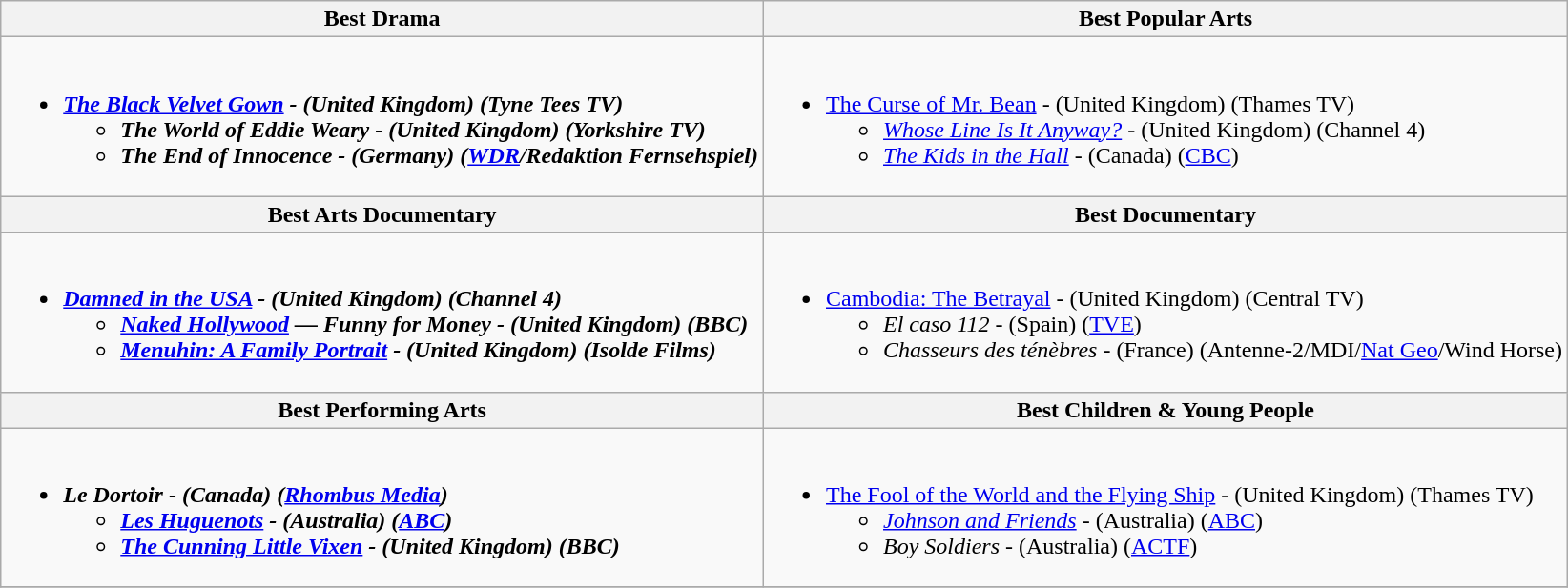<table class="wikitable">
<tr>
<th style:"width:50%">Best Drama</th>
<th style:"width:50%">Best Popular Arts</th>
</tr>
<tr>
<td valign="top"><br><ul><li><strong><em><a href='#'>The Black Velvet Gown</a><em> - (United Kingdom) (Tyne Tees TV)<strong><ul><li></em>The World of Eddie Weary<em> - (United Kingdom) (Yorkshire TV)</li><li></em>The End of Innocence<em> - (Germany) (<a href='#'>WDR</a>/Redaktion Fernsehspiel)</li></ul></li></ul></td>
<td valign="top"><br><ul><li></em></strong><a href='#'>The Curse of Mr. Bean</a></em> - (United Kingdom) (Thames TV)</strong><ul><li><em><a href='#'>Whose Line Is It Anyway?</a></em> - (United Kingdom) (Channel 4)</li><li><em><a href='#'>The Kids in the Hall</a></em> - (Canada) (<a href='#'>CBC</a>)</li></ul></li></ul></td>
</tr>
<tr>
<th style:"width:50%">Best Arts Documentary</th>
<th style:"width:50%">Best Documentary</th>
</tr>
<tr>
<td valign="top"><br><ul><li><strong><em><a href='#'>Damned in the USA</a><em> - (United Kingdom) (Channel 4)<strong><ul><li></em><a href='#'>Naked Hollywood</a> — Funny for Money<em> - (United Kingdom) (BBC)</li><li></em><a href='#'>Menuhin: A Family Portrait</a><em> - (United Kingdom) (Isolde Films)</li></ul></li></ul></td>
<td valign="top"><br><ul><li></em></strong><a href='#'>Cambodia: The Betrayal</a></em> - (United Kingdom) (Central TV)</strong><ul><li><em>El caso 112</em> - (Spain) (<a href='#'>TVE</a>)</li><li><em>Chasseurs des ténèbres</em> - (France) (Antenne-2/MDI/<a href='#'>Nat Geo</a>/Wind Horse)</li></ul></li></ul></td>
</tr>
<tr>
<th style:"width:50%">Best Performing Arts</th>
<th style:"width:50%">Best Children & Young People</th>
</tr>
<tr>
<td valign="top"><br><ul><li><strong><em>Le Dortoir<em> - (Canada) (<a href='#'>Rhombus Media</a>)<strong><ul><li></em><a href='#'>Les Huguenots</a><em> - (Australia) (<a href='#'>ABC</a>)</li><li></em><a href='#'>The Cunning Little Vixen</a><em> - (United Kingdom) (BBC)</li></ul></li></ul></td>
<td valign="top"><br><ul><li></em></strong><a href='#'>The Fool of the World and the Flying Ship</a></em> - (United Kingdom) (Thames TV)</strong><ul><li><em><a href='#'>Johnson and Friends</a></em> - (Australia) (<a href='#'>ABC</a>)</li><li><em>Boy Soldiers</em> - (Australia) (<a href='#'>ACTF</a>)</li></ul></li></ul></td>
</tr>
<tr>
</tr>
</table>
